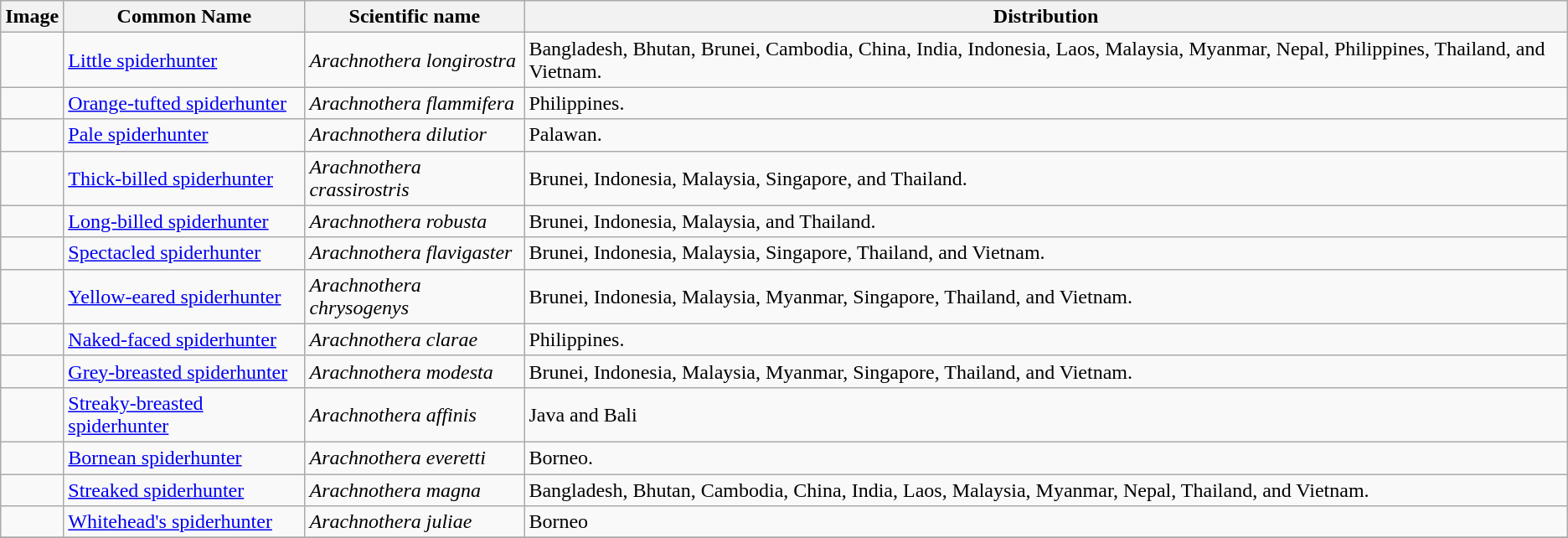<table class="wikitable">
<tr>
<th>Image</th>
<th>Common Name</th>
<th>Scientific name</th>
<th>Distribution</th>
</tr>
<tr>
<td></td>
<td><a href='#'>Little spiderhunter</a></td>
<td><em>Arachnothera longirostra</em></td>
<td>Bangladesh, Bhutan, Brunei, Cambodia, China, India, Indonesia, Laos, Malaysia, Myanmar, Nepal, Philippines, Thailand, and Vietnam.</td>
</tr>
<tr>
<td></td>
<td><a href='#'>Orange-tufted spiderhunter</a></td>
<td><em>Arachnothera flammifera</em></td>
<td>Philippines.</td>
</tr>
<tr>
<td></td>
<td><a href='#'>Pale spiderhunter</a></td>
<td><em>Arachnothera dilutior</em></td>
<td>Palawan.</td>
</tr>
<tr>
<td></td>
<td><a href='#'>Thick-billed spiderhunter</a></td>
<td><em>Arachnothera crassirostris</em></td>
<td>Brunei, Indonesia, Malaysia, Singapore, and Thailand.</td>
</tr>
<tr>
<td></td>
<td><a href='#'>Long-billed spiderhunter</a></td>
<td><em>Arachnothera robusta</em></td>
<td>Brunei, Indonesia, Malaysia, and Thailand.</td>
</tr>
<tr>
<td></td>
<td><a href='#'>Spectacled spiderhunter</a></td>
<td><em>Arachnothera flavigaster</em></td>
<td>Brunei, Indonesia, Malaysia, Singapore, Thailand, and Vietnam.</td>
</tr>
<tr>
<td></td>
<td><a href='#'>Yellow-eared spiderhunter</a></td>
<td><em>Arachnothera chrysogenys</em></td>
<td>Brunei, Indonesia, Malaysia, Myanmar, Singapore, Thailand, and Vietnam.</td>
</tr>
<tr>
<td></td>
<td><a href='#'>Naked-faced spiderhunter</a></td>
<td><em>Arachnothera clarae</em></td>
<td>Philippines.</td>
</tr>
<tr>
<td></td>
<td><a href='#'>Grey-breasted spiderhunter</a></td>
<td><em>Arachnothera modesta</em></td>
<td>Brunei, Indonesia, Malaysia, Myanmar, Singapore, Thailand, and Vietnam.</td>
</tr>
<tr>
<td></td>
<td><a href='#'>Streaky-breasted spiderhunter</a></td>
<td><em>Arachnothera affinis</em></td>
<td>Java and Bali</td>
</tr>
<tr>
<td></td>
<td><a href='#'>Bornean spiderhunter</a></td>
<td><em>Arachnothera everetti</em></td>
<td>Borneo.</td>
</tr>
<tr>
<td></td>
<td><a href='#'>Streaked spiderhunter</a></td>
<td><em>Arachnothera magna</em></td>
<td>Bangladesh, Bhutan, Cambodia, China, India, Laos, Malaysia, Myanmar, Nepal, Thailand, and Vietnam.</td>
</tr>
<tr>
<td></td>
<td><a href='#'>Whitehead's spiderhunter</a></td>
<td><em>Arachnothera juliae</em></td>
<td>Borneo</td>
</tr>
<tr>
</tr>
</table>
